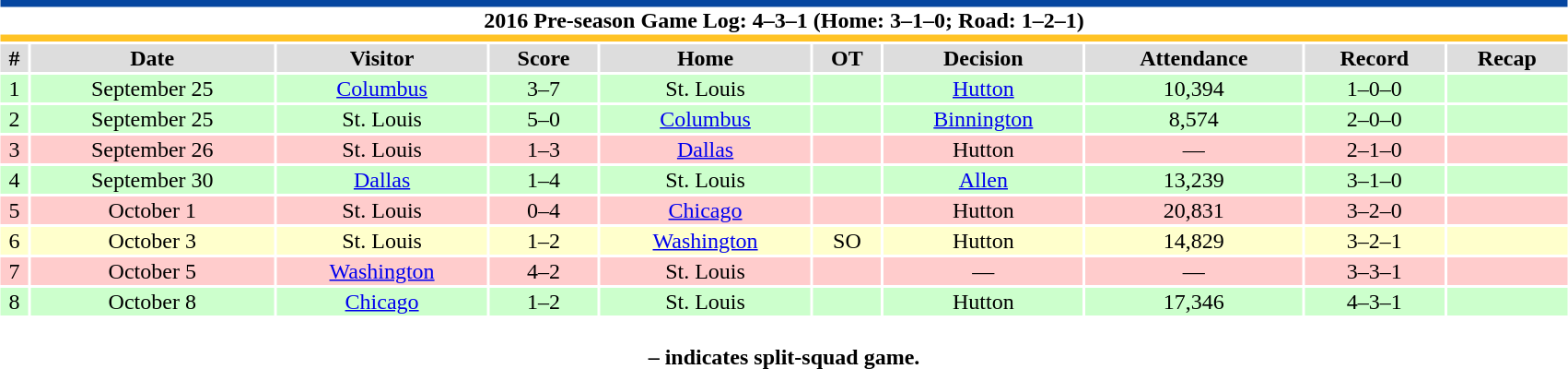<table class="toccolours collapsible collapsed" style="width:90%; clear:both; margin:1.5em auto; text-align:center;">
<tr>
<th colspan=10 style="background:#fff; border-top:#0546A0 5px solid; border-bottom:#FFC325 5px solid;">2016 Pre-season Game Log: 4–3–1 (Home: 3–1–0; Road: 1–2–1)</th>
</tr>
<tr style="background:#ddd;">
<th>#</th>
<th>Date</th>
<th>Visitor</th>
<th>Score</th>
<th>Home</th>
<th>OT</th>
<th>Decision</th>
<th>Attendance</th>
<th>Record</th>
<th>Recap</th>
</tr>
<tr style="background:#cfc;">
<td>1</td>
<td>September 25</td>
<td><a href='#'>Columbus</a></td>
<td>3–7</td>
<td>St. Louis</td>
<td></td>
<td><a href='#'>Hutton</a></td>
<td>10,394</td>
<td>1–0–0</td>
<td></td>
</tr>
<tr style="background:#cfc;">
<td>2</td>
<td>September 25</td>
<td>St. Louis</td>
<td>5–0</td>
<td><a href='#'>Columbus</a></td>
<td></td>
<td><a href='#'>Binnington</a></td>
<td>8,574</td>
<td>2–0–0</td>
<td></td>
</tr>
<tr style="background:#fcc;">
<td>3</td>
<td>September 26</td>
<td>St. Louis</td>
<td>1–3</td>
<td><a href='#'>Dallas</a></td>
<td></td>
<td>Hutton</td>
<td>—</td>
<td>2–1–0</td>
<td></td>
</tr>
<tr style="background:#cfc;">
<td>4</td>
<td>September 30</td>
<td><a href='#'>Dallas</a></td>
<td>1–4</td>
<td>St. Louis</td>
<td></td>
<td><a href='#'>Allen</a></td>
<td>13,239</td>
<td>3–1–0</td>
<td></td>
</tr>
<tr style="background:#fcc;">
<td>5</td>
<td>October 1</td>
<td>St. Louis</td>
<td>0–4</td>
<td><a href='#'>Chicago</a></td>
<td></td>
<td>Hutton</td>
<td>20,831</td>
<td>3–2–0</td>
<td></td>
</tr>
<tr style="background:#ffc;">
<td>6</td>
<td>October 3</td>
<td>St. Louis</td>
<td>1–2</td>
<td><a href='#'>Washington</a></td>
<td>SO</td>
<td>Hutton</td>
<td>14,829</td>
<td>3–2–1</td>
<td></td>
</tr>
<tr style="background:#fcc;">
<td>7</td>
<td>October 5</td>
<td><a href='#'>Washington</a></td>
<td>4–2</td>
<td>St. Louis</td>
<td></td>
<td>—</td>
<td>—</td>
<td>3–3–1</td>
<td></td>
</tr>
<tr style="background:#cfc;">
<td>8</td>
<td>October 8</td>
<td><a href='#'>Chicago</a></td>
<td>1–2</td>
<td>St. Louis</td>
<td></td>
<td>Hutton</td>
<td>17,346</td>
<td>4–3–1</td>
<td></td>
</tr>
<tr>
<th colspan=99><br> – indicates split-squad game.</th>
</tr>
</table>
